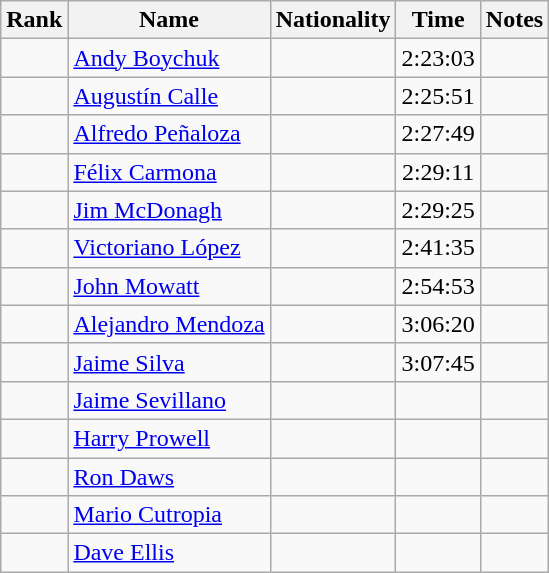<table class="wikitable sortable" style="text-align:center">
<tr>
<th>Rank</th>
<th>Name</th>
<th>Nationality</th>
<th>Time</th>
<th>Notes</th>
</tr>
<tr>
<td></td>
<td align=left><a href='#'>Andy Boychuk</a></td>
<td align=left></td>
<td>2:23:03</td>
<td></td>
</tr>
<tr>
<td></td>
<td align=left><a href='#'>Augustín Calle</a></td>
<td align=left></td>
<td>2:25:51</td>
<td></td>
</tr>
<tr>
<td></td>
<td align=left><a href='#'>Alfredo Peñaloza</a></td>
<td align=left></td>
<td>2:27:49</td>
<td></td>
</tr>
<tr>
<td></td>
<td align=left><a href='#'>Félix Carmona</a></td>
<td align=left></td>
<td>2:29:11</td>
<td></td>
</tr>
<tr>
<td></td>
<td align=left><a href='#'>Jim McDonagh</a></td>
<td align=left></td>
<td>2:29:25</td>
<td></td>
</tr>
<tr>
<td></td>
<td align=left><a href='#'>Victoriano López</a></td>
<td align=left></td>
<td>2:41:35</td>
<td></td>
</tr>
<tr>
<td></td>
<td align=left><a href='#'>John Mowatt</a></td>
<td align=left></td>
<td>2:54:53</td>
<td></td>
</tr>
<tr>
<td></td>
<td align=left><a href='#'>Alejandro Mendoza</a></td>
<td align=left></td>
<td>3:06:20</td>
<td></td>
</tr>
<tr>
<td></td>
<td align=left><a href='#'>Jaime Silva</a></td>
<td align=left></td>
<td>3:07:45</td>
<td></td>
</tr>
<tr>
<td></td>
<td align=left><a href='#'>Jaime Sevillano</a></td>
<td align=left></td>
<td></td>
<td></td>
</tr>
<tr>
<td></td>
<td align=left><a href='#'>Harry Prowell</a></td>
<td align=left></td>
<td></td>
<td></td>
</tr>
<tr>
<td></td>
<td align=left><a href='#'>Ron Daws</a></td>
<td align=left></td>
<td></td>
<td></td>
</tr>
<tr>
<td></td>
<td align=left><a href='#'>Mario Cutropia</a></td>
<td align=left></td>
<td></td>
<td></td>
</tr>
<tr>
<td></td>
<td align=left><a href='#'>Dave Ellis</a></td>
<td align=left></td>
<td></td>
<td></td>
</tr>
</table>
